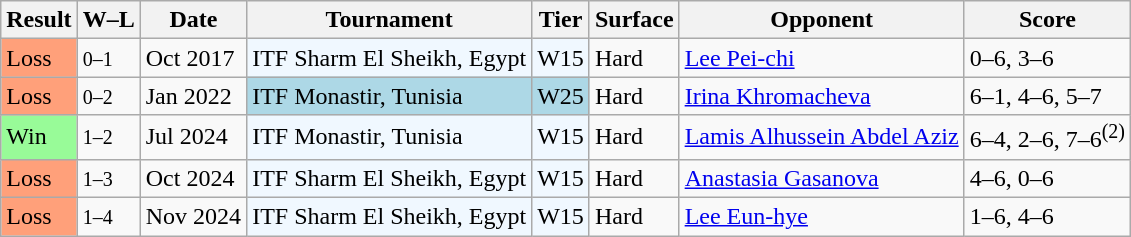<table class="sortable wikitable">
<tr>
<th>Result</th>
<th class="unsortable">W–L</th>
<th>Date</th>
<th>Tournament</th>
<th>Tier</th>
<th>Surface</th>
<th>Opponent</th>
<th class=unsortable>Score</th>
</tr>
<tr>
<td style="background:#FFA07A;">Loss</td>
<td><small>0–1</small></td>
<td>Oct 2017</td>
<td style="background:#f0f8ff;">ITF Sharm El Sheikh, Egypt</td>
<td style="background:#f0f8ff;">W15</td>
<td>Hard</td>
<td> <a href='#'>Lee Pei-chi</a></td>
<td>0–6, 3–6</td>
</tr>
<tr>
<td style="background:#FFA07A;">Loss</td>
<td><small>0–2</small></td>
<td>Jan 2022</td>
<td style="background:lightblue;">ITF Monastir, Tunisia</td>
<td style="background:lightblue;">W25</td>
<td>Hard</td>
<td> <a href='#'>Irina Khromacheva</a></td>
<td>6–1, 4–6, 5–7</td>
</tr>
<tr>
<td style="background:#98fb98;">Win</td>
<td><small>1–2</small></td>
<td>Jul 2024</td>
<td style="background:#f0f8ff;">ITF Monastir, Tunisia</td>
<td style="background:#f0f8ff;">W15</td>
<td>Hard</td>
<td> <a href='#'>Lamis Alhussein Abdel Aziz</a></td>
<td>6–4, 2–6, 7–6<sup>(2)</sup></td>
</tr>
<tr>
<td style="background:#FFA07A;">Loss</td>
<td><small>1–3</small></td>
<td>Oct 2024</td>
<td style="background:#f0f8ff;">ITF Sharm El Sheikh, Egypt</td>
<td style="background:#f0f8ff;">W15</td>
<td>Hard</td>
<td> <a href='#'>Anastasia Gasanova</a></td>
<td>4–6, 0–6</td>
</tr>
<tr>
<td style="background:#FFA07A;">Loss</td>
<td><small>1–4</small></td>
<td>Nov 2024</td>
<td style="background:#f0f8ff;">ITF Sharm El Sheikh, Egypt</td>
<td style="background:#f0f8ff;">W15</td>
<td>Hard</td>
<td> <a href='#'>Lee Eun-hye</a></td>
<td>1–6, 4–6</td>
</tr>
</table>
